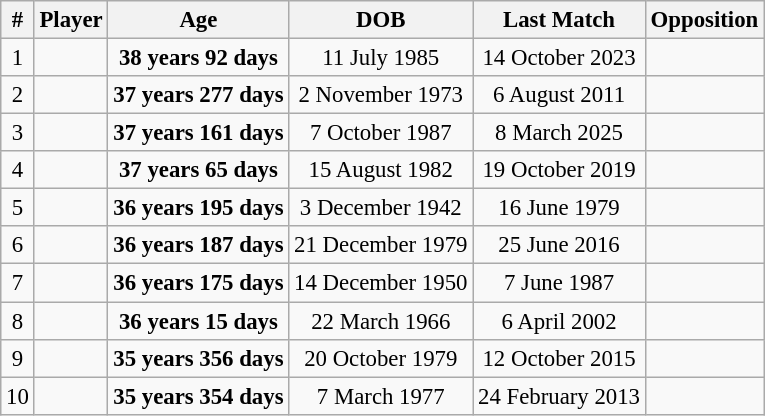<table class="wikitable sortable" style="font-size:95%; text-align:center;">
<tr>
<th>#</th>
<th>Player</th>
<th>Age</th>
<th>DOB</th>
<th>Last Match</th>
<th>Opposition</th>
</tr>
<tr>
<td>1</td>
<td></td>
<td><strong>38 years 92 days</strong></td>
<td>11 July 1985</td>
<td>14 October 2023</td>
<td></td>
</tr>
<tr>
<td>2</td>
<td></td>
<td><strong>37 years 277 days</strong></td>
<td>2 November 1973</td>
<td>6 August 2011</td>
<td></td>
</tr>
<tr>
<td>3</td>
<td></td>
<td><strong>37 years 161 days</strong></td>
<td>7 October 1987</td>
<td>8 March 2025</td>
<td></td>
</tr>
<tr>
<td>4</td>
<td></td>
<td><strong>37 years 65 days</strong></td>
<td>15 August 1982</td>
<td>19 October 2019</td>
<td></td>
</tr>
<tr>
<td>5</td>
<td></td>
<td><strong>36 years 195 days</strong></td>
<td>3 December 1942</td>
<td>16 June 1979</td>
<td></td>
</tr>
<tr>
<td>6</td>
<td></td>
<td><strong>36 years 187 days</strong></td>
<td>21 December 1979</td>
<td>25 June 2016</td>
<td></td>
</tr>
<tr>
<td>7</td>
<td></td>
<td><strong>36 years 175 days</strong></td>
<td>14 December 1950</td>
<td>7 June 1987</td>
<td></td>
</tr>
<tr>
<td>8</td>
<td></td>
<td><strong>36 years 15 days</strong></td>
<td>22 March 1966</td>
<td>6 April 2002</td>
<td></td>
</tr>
<tr>
<td>9</td>
<td></td>
<td><strong>35 years 356 days</strong></td>
<td>20 October 1979</td>
<td>12 October 2015</td>
<td></td>
</tr>
<tr>
<td>10</td>
<td></td>
<td><strong>35 years 354 days</strong></td>
<td>7 March 1977</td>
<td>24 February 2013</td>
<td></td>
</tr>
</table>
